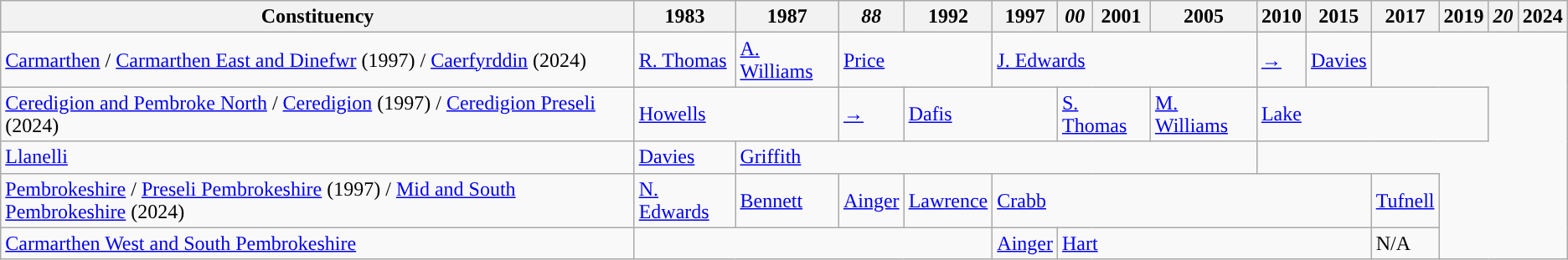<table class="wikitable">
<tr>
<th>Constituency</th>
<th>1983</th>
<th>1987</th>
<th><em>88</em></th>
<th>1992</th>
<th>1997</th>
<th><em>00</em></th>
<th>2001</th>
<th>2005</th>
<th>2010</th>
<th>2015</th>
<th>2017</th>
<th>2019</th>
<th><em>20</em></th>
<th>2024</th>
</tr>
<tr>
<td><a href='#'>Carmarthen</a> / <a href='#'>Carmarthen East and Dinefwr</a> (1997) / <a href='#'>Caerfyrddin</a> (2024)</td>
<td><a href='#'>R. Thomas</a></td>
<td><a href='#'>A. Williams</a></td>
<td colspan="2"><a href='#'>Price</a></td>
<td colspan="4"><a href='#'>J. Edwards</a></td>
<td><a href='#'>→</a></td>
<td><a href='#'>Davies</a></td>
</tr>
<tr>
<td><a href='#'>Ceredigion and Pembroke North</a> / <a href='#'>Ceredigion</a> (1997) / <a href='#'>Ceredigion Preseli</a> (2024)</td>
<td colspan="2"><a href='#'>Howells</a></td>
<td><a href='#'>→</a></td>
<td colspan="2"><a href='#'>Dafis</a></td>
<td colspan="2"><a href='#'>S. Thomas</a></td>
<td><a href='#'>M. Williams</a></td>
<td colspan="4"><a href='#'>Lake</a></td>
</tr>
<tr>
<td><a href='#'>Llanelli</a></td>
<td><a href='#'>Davies</a></td>
<td colspan="7"><a href='#'>Griffith</a></td>
</tr>
<tr>
<td><a href='#'>Pembrokeshire</a> / <a href='#'>Preseli Pembrokeshire</a> (1997) / <a href='#'>Mid and South Pembrokeshire</a> (2024)</td>
<td><a href='#'>N. Edwards</a></td>
<td><a href='#'>Bennett</a></td>
<td><a href='#'>Ainger</a></td>
<td><a href='#'>Lawrence</a></td>
<td colspan="6"><a href='#'>Crabb</a></td>
<td><a href='#'>Tufnell</a></td>
</tr>
<tr>
<td><a href='#'>Carmarthen West and South Pembrokeshire</a></td>
<td colspan="4"></td>
<td><a href='#'>Ainger</a></td>
<td colspan="5"><a href='#'>Hart</a></td>
<td>N/A</td>
</tr>
</table>
